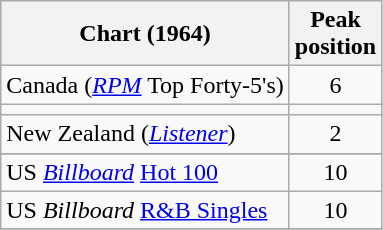<table class="wikitable sortable" border="1">
<tr>
<th scope="col">Chart (1964)</th>
<th scope="col">Peak<br>position</th>
</tr>
<tr>
<td>Canada (<em><a href='#'>RPM</a></em> Top Forty-5's)</td>
<td style="text-align:center;">6</td>
</tr>
<tr>
<td></td>
</tr>
<tr>
<td>New Zealand (<em><a href='#'>Listener</a></em>)</td>
<td style="text-align:center;">2</td>
</tr>
<tr>
</tr>
<tr>
<td>US <em><a href='#'>Billboard</a></em> <a href='#'>Hot 100</a></td>
<td style="text-align:center;">10</td>
</tr>
<tr>
<td>US <em>Billboard</em> <a href='#'>R&B Singles</a></td>
<td style="text-align:center;">10</td>
</tr>
<tr>
</tr>
</table>
